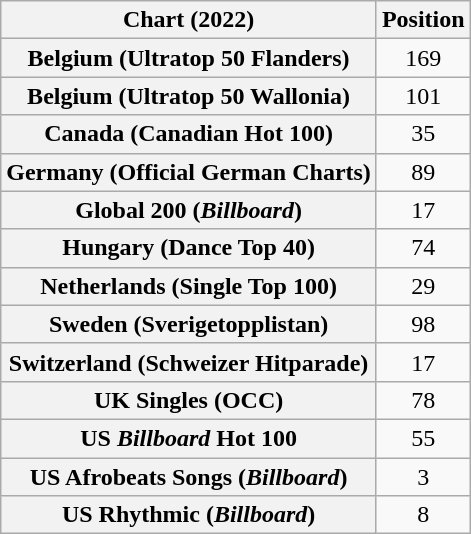<table class="wikitable sortable plainrowheaders" style="text-align:center">
<tr>
<th scope="col">Chart (2022)</th>
<th scope="col">Position</th>
</tr>
<tr>
<th scope="row">Belgium (Ultratop 50 Flanders)</th>
<td>169</td>
</tr>
<tr>
<th scope="row">Belgium (Ultratop 50 Wallonia)</th>
<td>101</td>
</tr>
<tr>
<th scope="row">Canada (Canadian Hot 100)</th>
<td>35</td>
</tr>
<tr>
<th scope="row">Germany (Official German Charts)</th>
<td>89</td>
</tr>
<tr>
<th scope="row">Global 200 (<em>Billboard</em>)</th>
<td>17</td>
</tr>
<tr>
<th scope="row">Hungary (Dance Top 40)</th>
<td>74</td>
</tr>
<tr>
<th scope="row">Netherlands (Single Top 100)</th>
<td>29</td>
</tr>
<tr>
<th scope="row">Sweden (Sverigetopplistan)</th>
<td>98</td>
</tr>
<tr>
<th scope="row">Switzerland (Schweizer Hitparade)</th>
<td>17</td>
</tr>
<tr>
<th scope="row">UK Singles (OCC)</th>
<td>78</td>
</tr>
<tr>
<th scope="row">US <em>Billboard</em> Hot 100</th>
<td>55</td>
</tr>
<tr>
<th scope="row">US Afrobeats Songs (<em>Billboard</em>)</th>
<td>3</td>
</tr>
<tr>
<th scope="row">US Rhythmic (<em>Billboard</em>)</th>
<td>8</td>
</tr>
</table>
